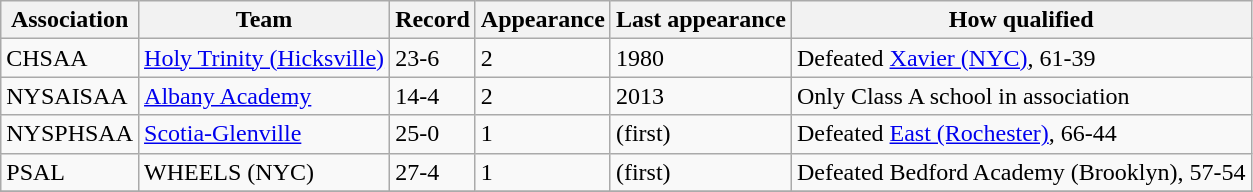<table class="wikitable sortable" style="text-align:left;">
<tr>
<th>Association</th>
<th>Team</th>
<th>Record</th>
<th data-sort-type="number">Appearance</th>
<th>Last appearance</th>
<th>How qualified</th>
</tr>
<tr>
<td>CHSAA</td>
<td><a href='#'>Holy Trinity (Hicksville)</a></td>
<td>23-6</td>
<td>2</td>
<td>1980</td>
<td>Defeated <a href='#'>Xavier (NYC)</a>, 61-39</td>
</tr>
<tr>
<td>NYSAISAA</td>
<td><a href='#'>Albany Academy</a></td>
<td>14-4</td>
<td>2</td>
<td>2013</td>
<td>Only Class A school in association</td>
</tr>
<tr>
<td>NYSPHSAA</td>
<td><a href='#'>Scotia-Glenville</a></td>
<td>25-0</td>
<td>1</td>
<td>(first)</td>
<td>Defeated <a href='#'>East (Rochester)</a>, 66-44</td>
</tr>
<tr>
<td>PSAL</td>
<td>WHEELS (NYC)</td>
<td>27-4</td>
<td>1</td>
<td>(first)</td>
<td>Defeated Bedford Academy (Brooklyn), 57-54</td>
</tr>
<tr>
</tr>
</table>
